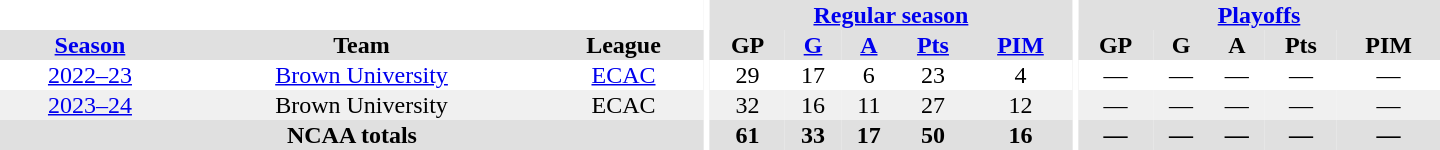<table border="0" cellpadding="1" cellspacing="0" style="text-align:center; width:60em;">
<tr bgcolor="#e0e0e0">
<th colspan="3" bgcolor="#ffffff"></th>
<th rowspan="94" bgcolor="#ffffff"></th>
<th colspan="5"><a href='#'>Regular season</a></th>
<th rowspan="94" bgcolor="#ffffff"></th>
<th colspan="5"><a href='#'>Playoffs</a></th>
</tr>
<tr bgcolor="#e0e0e0">
<th><a href='#'>Season</a></th>
<th>Team</th>
<th>League</th>
<th>GP</th>
<th><a href='#'>G</a></th>
<th><a href='#'>A</a></th>
<th><a href='#'>Pts</a></th>
<th><a href='#'>PIM</a></th>
<th>GP</th>
<th>G</th>
<th>A</th>
<th>Pts</th>
<th>PIM</th>
</tr>
<tr>
<td><a href='#'>2022–23</a></td>
<td><a href='#'>Brown University</a></td>
<td><a href='#'>ECAC</a></td>
<td>29</td>
<td>17</td>
<td>6</td>
<td>23</td>
<td>4</td>
<td>—</td>
<td>—</td>
<td>—</td>
<td>—</td>
<td>—</td>
</tr>
<tr bgcolor="f0f0f0">
<td><a href='#'>2023–24</a></td>
<td>Brown University</td>
<td>ECAC</td>
<td>32</td>
<td>16</td>
<td>11</td>
<td>27</td>
<td>12</td>
<td>—</td>
<td>—</td>
<td>—</td>
<td>—</td>
<td>—</td>
</tr>
<tr bgcolor="#e0e0e0">
<th colspan="3">NCAA totals</th>
<th>61</th>
<th>33</th>
<th>17</th>
<th>50</th>
<th>16</th>
<th>—</th>
<th>—</th>
<th>—</th>
<th>—</th>
<th>—</th>
</tr>
</table>
